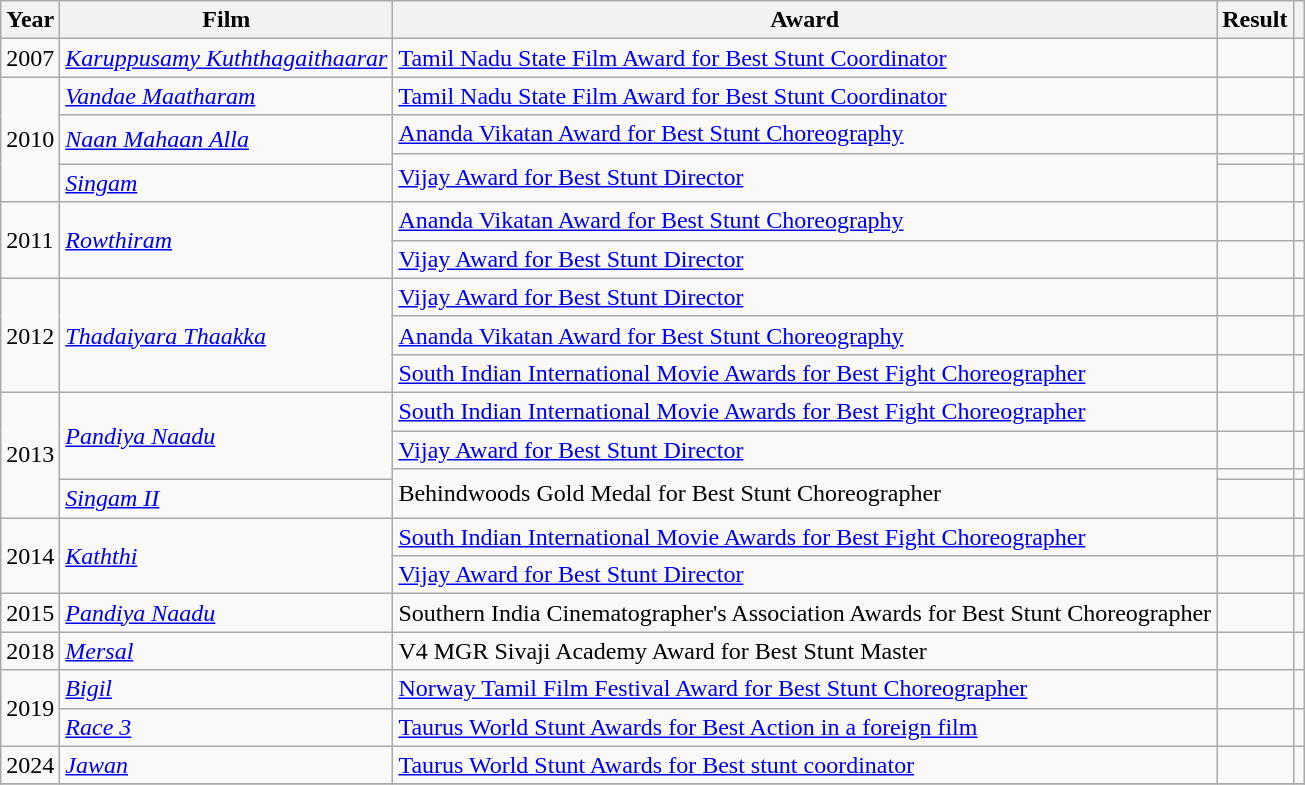<table class="wikitable sortable">
<tr>
<th>Year</th>
<th>Film</th>
<th>Award</th>
<th>Result</th>
<th class="unsortable"></th>
</tr>
<tr>
<td>2007</td>
<td><em><a href='#'>Karuppusamy Kuththagaithaarar</a></em></td>
<td><a href='#'>Tamil Nadu State Film Award for Best Stunt Coordinator</a></td>
<td></td>
<td></td>
</tr>
<tr>
<td rowspan="4">2010</td>
<td><em><a href='#'>Vandae Maatharam</a></em></td>
<td><a href='#'>Tamil Nadu State Film Award for Best Stunt Coordinator</a></td>
<td></td>
<td></td>
</tr>
<tr>
<td rowspan="2"><em><a href='#'>Naan Mahaan Alla</a></em></td>
<td><a href='#'>Ananda Vikatan Award for Best Stunt Choreography</a></td>
<td></td>
<td></td>
</tr>
<tr>
<td rowspan="2"><a href='#'>Vijay Award for Best Stunt Director</a></td>
<td></td>
<td></td>
</tr>
<tr>
<td><em><a href='#'>Singam</a></em></td>
<td></td>
<td></td>
</tr>
<tr>
<td rowspan="2">2011</td>
<td rowspan="2"><em><a href='#'>Rowthiram</a></em></td>
<td><a href='#'>Ananda Vikatan Award for Best Stunt Choreography</a></td>
<td></td>
<td></td>
</tr>
<tr>
<td><a href='#'>Vijay Award for Best Stunt Director</a></td>
<td></td>
<td></td>
</tr>
<tr>
<td rowspan="3">2012</td>
<td rowspan="3"><em><a href='#'>Thadaiyara Thaakka</a></em></td>
<td><a href='#'>Vijay Award for Best Stunt Director</a></td>
<td></td>
<td></td>
</tr>
<tr>
<td><a href='#'>Ananda Vikatan Award for Best Stunt Choreography</a></td>
<td></td>
<td></td>
</tr>
<tr>
<td><a href='#'>South Indian International Movie Awards for Best Fight Choreographer</a></td>
<td></td>
<td></td>
</tr>
<tr>
<td rowspan="4">2013</td>
<td rowspan="3"><em><a href='#'>Pandiya Naadu</a></em></td>
<td><a href='#'>South Indian International Movie Awards for Best Fight Choreographer</a></td>
<td></td>
<td></td>
</tr>
<tr>
<td><a href='#'>Vijay Award for Best Stunt Director</a></td>
<td></td>
<td></td>
</tr>
<tr>
<td rowspan="2">Behindwoods Gold Medal for Best Stunt Choreographer</td>
<td></td>
<td></td>
</tr>
<tr>
<td><em><a href='#'>Singam II</a></em></td>
<td></td>
<td></td>
</tr>
<tr>
<td rowspan="2">2014</td>
<td rowspan="2"><em><a href='#'>Kaththi</a></em></td>
<td><a href='#'>South Indian International Movie Awards for Best Fight Choreographer</a></td>
<td></td>
<td></td>
</tr>
<tr>
<td><a href='#'>Vijay Award for Best Stunt Director</a></td>
<td></td>
<td></td>
</tr>
<tr>
<td>2015</td>
<td><em><a href='#'>Pandiya Naadu</a></em></td>
<td>Southern India Cinematographer's Association Awards for Best Stunt Choreographer</td>
<td></td>
<td></td>
</tr>
<tr>
<td>2018</td>
<td><em><a href='#'>Mersal</a></em></td>
<td>V4 MGR Sivaji Academy Award for Best Stunt Master</td>
<td></td>
<td></td>
</tr>
<tr>
<td rowspan="2">2019</td>
<td><em><a href='#'>Bigil</a></em></td>
<td><a href='#'>Norway Tamil Film Festival Award for Best Stunt Choreographer</a></td>
<td></td>
<td></td>
</tr>
<tr>
<td><em><a href='#'>Race 3</a></em></td>
<td><a href='#'>Taurus World Stunt Awards for Best Action in a foreign film</a></td>
<td></td>
<td></td>
</tr>
<tr>
<td>2024</td>
<td><em><a href='#'>Jawan</a></em></td>
<td><a href='#'>Taurus World Stunt Awards for Best stunt coordinator</a></td>
<td></td>
<td></td>
</tr>
<tr>
</tr>
</table>
